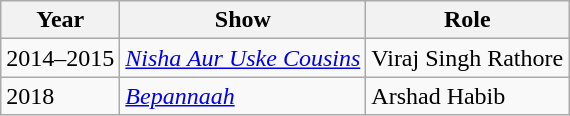<table class="wikitable sortable">
<tr>
<th>Year</th>
<th>Show</th>
<th>Role</th>
</tr>
<tr>
<td>2014–2015</td>
<td><em><a href='#'>Nisha Aur Uske Cousins</a></em></td>
<td>Viraj Singh Rathore</td>
</tr>
<tr>
<td>2018</td>
<td><em><a href='#'>Bepannaah</a></em></td>
<td>Arshad Habib</td>
</tr>
</table>
